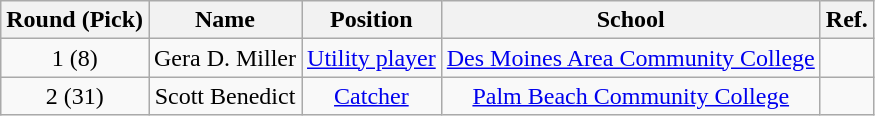<table class="wikitable" style="text-align:center;">
<tr>
<th>Round (Pick)</th>
<th>Name</th>
<th>Position</th>
<th>School</th>
<th>Ref.</th>
</tr>
<tr>
<td>1 (8)</td>
<td>Gera D. Miller</td>
<td><a href='#'>Utility player</a></td>
<td><a href='#'>Des Moines Area Community College</a></td>
<td></td>
</tr>
<tr>
<td>2 (31)</td>
<td>Scott Benedict</td>
<td><a href='#'>Catcher</a></td>
<td><a href='#'>Palm Beach Community College</a></td>
<td></td>
</tr>
</table>
